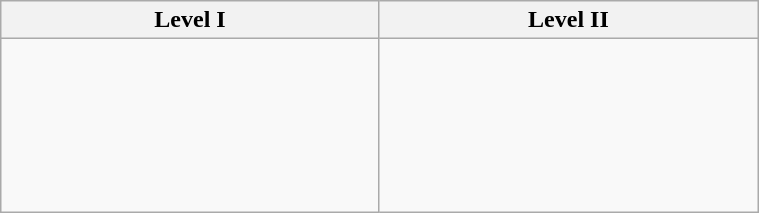<table class="wikitable" width=40%>
<tr>
<th width=50%>Level I</th>
<th width=50%>Level II</th>
</tr>
<tr>
<td><br><br>
<br>
<br>
<br>
<br>
</td>
<td><br><br>
<br>
<br>
<br>
<br>
</td>
</tr>
</table>
